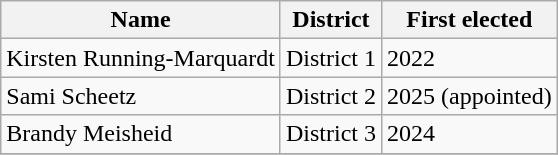<table class="wikitable">
<tr>
<th>Name</th>
<th>District</th>
<th>First elected</th>
</tr>
<tr>
<td>Kirsten Running-Marquardt</td>
<td>District 1</td>
<td>2022</td>
</tr>
<tr>
<td>Sami Scheetz</td>
<td>District 2</td>
<td>2025 (appointed)</td>
</tr>
<tr>
<td>Brandy Meisheid</td>
<td>District 3</td>
<td>2024</td>
</tr>
<tr>
</tr>
</table>
